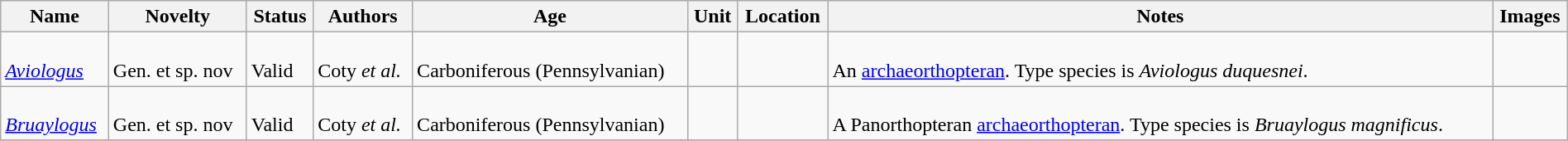<table class="wikitable sortable" align="center" width="100%">
<tr>
<th>Name</th>
<th>Novelty</th>
<th>Status</th>
<th>Authors</th>
<th>Age</th>
<th>Unit</th>
<th>Location</th>
<th>Notes</th>
<th>Images</th>
</tr>
<tr>
<td><br><em><a href='#'>Aviologus</a></em></td>
<td><br>Gen. et sp. nov</td>
<td><br>Valid</td>
<td><br>Coty <em>et al.</em></td>
<td><br>Carboniferous (Pennsylvanian)</td>
<td></td>
<td><br></td>
<td><br>An <a href='#'>archaeorthopteran</a>. Type species is <em>Aviologus duquesnei</em>.</td>
<td></td>
</tr>
<tr>
<td><br><em><a href='#'>Bruaylogus</a></em></td>
<td><br>Gen. et sp. nov</td>
<td><br>Valid</td>
<td><br>Coty <em>et al.</em></td>
<td><br>Carboniferous (Pennsylvanian)</td>
<td></td>
<td><br></td>
<td><br>A Panorthopteran <a href='#'>archaeorthopteran</a>. Type species is <em>Bruaylogus magnificus</em>.</td>
<td></td>
</tr>
<tr>
</tr>
</table>
